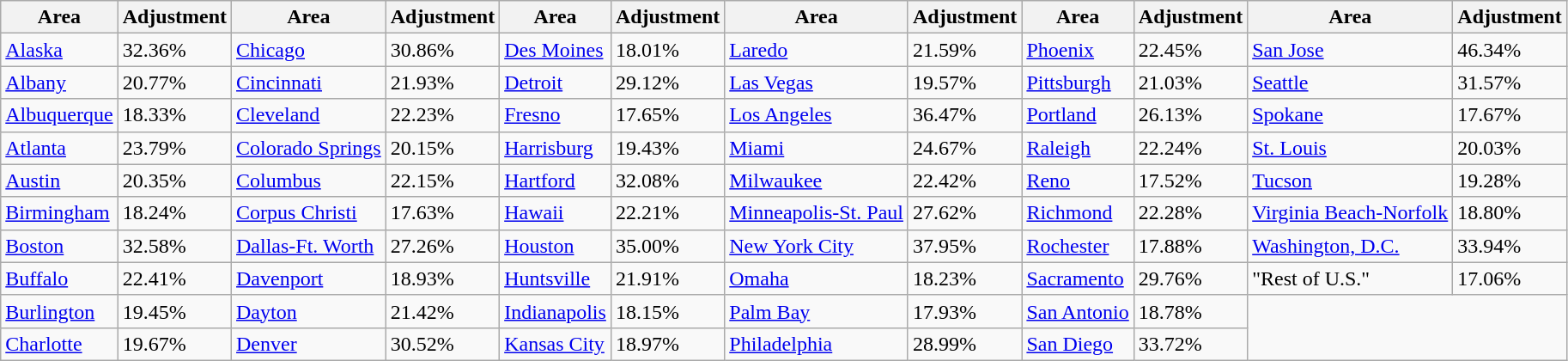<table class="wikitable mw-collapsible autocollapse">
<tr>
<th>Area</th>
<th>Adjustment</th>
<th>Area</th>
<th>Adjustment</th>
<th>Area</th>
<th>Adjustment</th>
<th>Area</th>
<th>Adjustment</th>
<th>Area</th>
<th>Adjustment</th>
<th>Area</th>
<th>Adjustment</th>
</tr>
<tr>
<td><a href='#'>Alaska</a></td>
<td style="text-align:left;">32.36%</td>
<td><a href='#'>Chicago</a></td>
<td style="text-align:left;">30.86%</td>
<td><a href='#'>Des Moines</a></td>
<td style="text-align:left;">18.01%</td>
<td><a href='#'>Laredo</a></td>
<td style="text-align:left;">21.59%</td>
<td><a href='#'>Phoenix</a></td>
<td style="text-align:left;">22.45%</td>
<td><a href='#'>San Jose</a></td>
<td style="text-align:left;">46.34%</td>
</tr>
<tr>
<td><a href='#'>Albany</a></td>
<td style="text-align:left;">20.77%</td>
<td><a href='#'>Cincinnati</a></td>
<td style="text-align:left;">21.93%</td>
<td><a href='#'>Detroit</a></td>
<td style="text-align:left;">29.12%</td>
<td><a href='#'>Las Vegas</a></td>
<td style="text-align:left;">19.57%</td>
<td><a href='#'>Pittsburgh</a></td>
<td style="text-align:left;">21.03%</td>
<td><a href='#'>Seattle</a></td>
<td style="text-align:left;">31.57%</td>
</tr>
<tr>
<td><a href='#'>Albuquerque</a></td>
<td style="text-align:left;">18.33%</td>
<td><a href='#'>Cleveland</a></td>
<td style="text-align:left;">22.23%</td>
<td><a href='#'>Fresno</a></td>
<td style="text-align:left;">17.65%</td>
<td><a href='#'>Los Angeles</a></td>
<td style="text-align:left;">36.47%</td>
<td><a href='#'>Portland</a></td>
<td style="text-align:left;">26.13%</td>
<td><a href='#'>Spokane</a></td>
<td style="text-align:left;">17.67%</td>
</tr>
<tr>
<td><a href='#'>Atlanta</a></td>
<td style="text-align:left;">23.79%</td>
<td><a href='#'>Colorado Springs</a></td>
<td style="text-align:left;">20.15%</td>
<td><a href='#'>Harrisburg</a></td>
<td style="text-align:left;">19.43%</td>
<td><a href='#'>Miami</a></td>
<td style="text-align:left;">24.67%</td>
<td><a href='#'>Raleigh</a></td>
<td style="text-align:left;">22.24%</td>
<td><a href='#'>St. Louis</a></td>
<td style="text-align:left;">20.03%</td>
</tr>
<tr>
<td><a href='#'>Austin</a></td>
<td style="text-align:left;">20.35%</td>
<td><a href='#'>Columbus</a></td>
<td style="text-align:left;">22.15%</td>
<td><a href='#'>Hartford</a></td>
<td style="text-align:left;">32.08%</td>
<td><a href='#'>Milwaukee</a></td>
<td style="text-align:left;">22.42%</td>
<td><a href='#'>Reno</a></td>
<td style="text-align:left;">17.52%</td>
<td><a href='#'>Tucson</a></td>
<td style="text-align:left;">19.28%</td>
</tr>
<tr>
<td><a href='#'>Birmingham</a></td>
<td style="text-align:left;">18.24%</td>
<td><a href='#'>Corpus Christi</a></td>
<td style="text-align:left;">17.63%</td>
<td><a href='#'>Hawaii</a></td>
<td style="text-align:left;">22.21%</td>
<td><a href='#'>Minneapolis-St. Paul</a></td>
<td style="text-align:left;">27.62%</td>
<td><a href='#'>Richmond</a></td>
<td style="text-align:left;">22.28%</td>
<td><a href='#'>Virginia Beach-Norfolk</a></td>
<td style="text-align:left;">18.80%</td>
</tr>
<tr>
<td><a href='#'>Boston</a></td>
<td style="text-align:left;">32.58%</td>
<td><a href='#'>Dallas-Ft. Worth</a></td>
<td style="text-align:left;">27.26%</td>
<td><a href='#'>Houston</a></td>
<td style="text-align:left;">35.00%</td>
<td><a href='#'>New York City</a></td>
<td style="text-align:left;">37.95%</td>
<td><a href='#'>Rochester</a></td>
<td style="text-align:left;">17.88%</td>
<td><a href='#'>Washington, D.C.</a></td>
<td style="text-align:left;">33.94%</td>
</tr>
<tr>
<td><a href='#'>Buffalo</a></td>
<td style="text-align:left;">22.41%</td>
<td><a href='#'>Davenport</a></td>
<td style="text-align:left;">18.93%</td>
<td><a href='#'>Huntsville</a></td>
<td style="text-align:left;">21.91%</td>
<td><a href='#'>Omaha</a></td>
<td style="text-align:left;">18.23%</td>
<td><a href='#'>Sacramento</a></td>
<td style="text-align:left;">29.76%</td>
<td>"Rest of U.S."</td>
<td style="text-align:left;">17.06%</td>
</tr>
<tr>
<td><a href='#'>Burlington</a></td>
<td style="text-align:left;">19.45%</td>
<td><a href='#'>Dayton</a></td>
<td style="text-align:left;">21.42%</td>
<td><a href='#'>Indianapolis</a></td>
<td style="text-align:left;">18.15%</td>
<td><a href='#'>Palm Bay</a></td>
<td style="text-align:left;">17.93%</td>
<td><a href='#'>San Antonio</a></td>
<td style="text-align:left;">18.78%</td>
</tr>
<tr>
<td><a href='#'>Charlotte</a></td>
<td style="text-align:left;">19.67%</td>
<td><a href='#'>Denver</a></td>
<td style="text-align:left;">30.52%</td>
<td><a href='#'>Kansas City</a></td>
<td style="text-align:left;">18.97%</td>
<td><a href='#'>Philadelphia</a></td>
<td style="text-align:left;">28.99%</td>
<td><a href='#'>San Diego</a></td>
<td style="text-align:left;">33.72%</td>
</tr>
</table>
